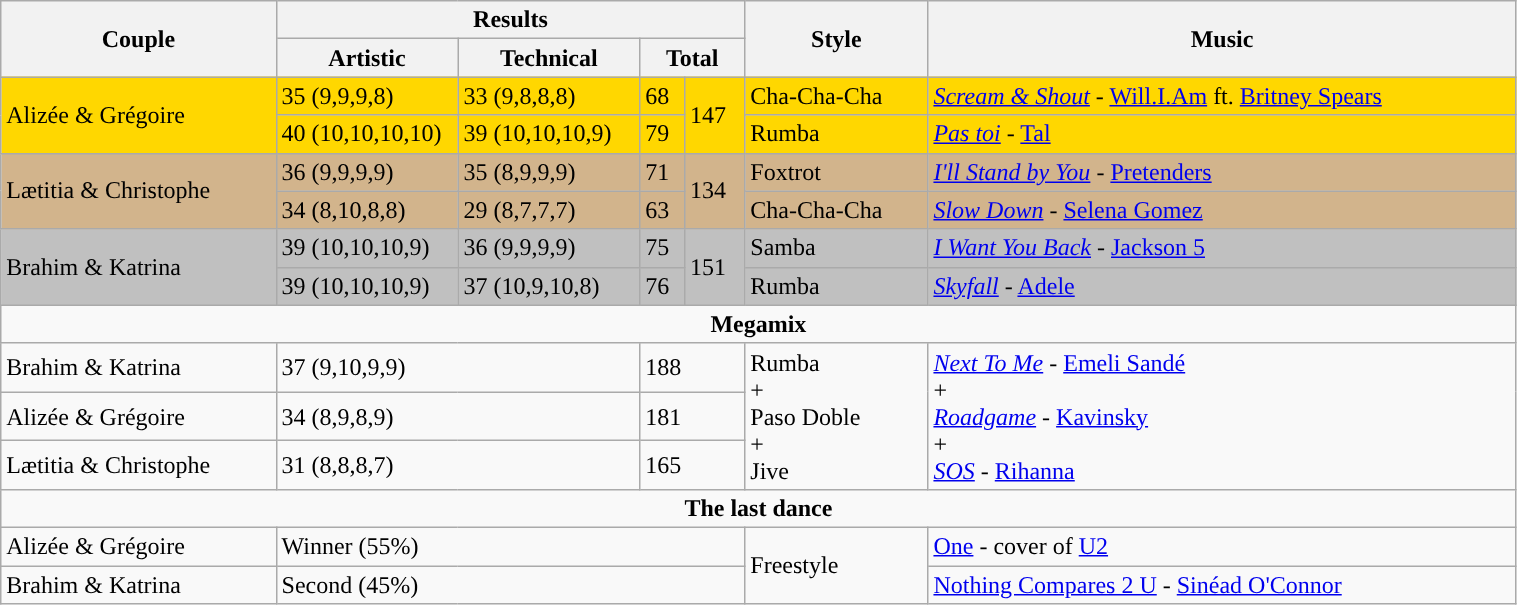<table class="wikitable" style="width:80%;">
<tr>
<th rowspan="2">Couple</th>
<th colspan="4">Results</th>
<th rowspan="2">Style</th>
<th rowspan="2" colspan="2">Music</th>
</tr>
<tr>
<th style="width:12%;">Artistic</th>
<th style="width:12%;">Technical</th>
<th colspan="2">Total</th>
</tr>
<tr>
<td bgcolor="Gold" rowspan="2">Alizée & Grégoire</td>
<td bgcolor="Gold">35 (9,9,9,8)</td>
<td bgcolor="Gold">33 (9,8,8,8)</td>
<td bgcolor="Gold">68</td>
<td bgcolor="Gold" rowspan="2">147</td>
<td bgcolor="Gold">Cha-Cha-Cha</td>
<td bgcolor="Gold" colspan="2"><em><a href='#'>Scream & Shout</a></em> - <a href='#'>Will.I.Am</a> ft. <a href='#'>Britney Spears</a></td>
</tr>
<tr>
<td bgcolor="Gold">40 (10,10,10,10)</td>
<td bgcolor="Gold">39 (10,10,10,9)</td>
<td bgcolor="Gold">79</td>
<td bgcolor="Gold">Rumba</td>
<td bgcolor="Gold" colspan="2"><em><a href='#'>Pas toi</a></em> - <a href='#'>Tal</a></td>
</tr>
<tr>
<td bgcolor="Tan" rowspan="2">Lætitia & Christophe</td>
<td bgcolor="Tan">36 (9,9,9,9)</td>
<td bgcolor="Tan">35 (8,9,9,9)</td>
<td bgcolor="Tan">71</td>
<td bgcolor="Tan" rowspan="2">134</td>
<td bgcolor="Tan">Foxtrot</td>
<td bgcolor="Tan" colspan="2"><em><a href='#'>I'll Stand by You</a></em> - <a href='#'>Pretenders</a></td>
</tr>
<tr>
<td bgcolor="Tan">34 (8,10,8,8)</td>
<td bgcolor="Tan">29 (8,7,7,7)</td>
<td bgcolor="Tan">63</td>
<td bgcolor="Tan">Cha-Cha-Cha</td>
<td bgcolor="Tan" colspan="2"><em><a href='#'>Slow Down</a></em> - <a href='#'>Selena Gomez</a></td>
</tr>
<tr>
<td bgcolor="Silver" rowspan="2">Brahim & Katrina</td>
<td bgcolor="Silver">39 (10,10,10,9)</td>
<td bgcolor="Silver">36 (9,9,9,9)</td>
<td bgcolor="Silver">75</td>
<td bgcolor="Silver" rowspan="2">151</td>
<td bgcolor="Silver">Samba</td>
<td bgcolor="Silver" colspan="2"><em><a href='#'>I Want You Back</a></em> - <a href='#'>Jackson 5</a></td>
</tr>
<tr>
<td bgcolor="Silver">39 (10,10,10,9)</td>
<td bgcolor="Silver">37 (10,9,10,8)</td>
<td bgcolor="Silver">76</td>
<td bgcolor="Silver">Rumba</td>
<td bgcolor="Silver" colspan="2"><em><a href='#'>Skyfall</a></em> - <a href='#'>Adele</a></td>
</tr>
<tr>
<td colspan=7  style="text-align:center;"><strong>Megamix</strong></td>
</tr>
<tr>
<td>Brahim & Katrina</td>
<td colspan="2'">37 (9,10,9,9)</td>
<td colspan="2">188</td>
<td rowspan=3>Rumba<br>+<br>Paso Doble<br>+<br>Jive</td>
<td rowspan=3><em><a href='#'>Next To Me</a></em> -  <a href='#'>Emeli Sandé</a><br>+<br><em><a href='#'>Roadgame</a></em> -  <a href='#'>Kavinsky</a><br>+<br><em><a href='#'>SOS</a></em> -  <a href='#'>Rihanna</a></td>
</tr>
<tr>
<td>Alizée & Grégoire</td>
<td colspan="2">34 (8,9,8,9)</td>
<td colspan="2">181</td>
</tr>
<tr>
<td>Lætitia & Christophe</td>
<td colspan="2">31 (8,8,8,7)</td>
<td colspan="2">165</td>
</tr>
<tr>
<td colspan=7  style="text-align:center;"><strong>The last dance</strong></td>
</tr>
<tr>
<td>Alizée & Grégoire</td>
<td colspan=4>Winner (55%)</td>
<td rowspan=2>Freestyle</td>
<td colspan="2"><a href='#'>One</a> - cover of <a href='#'>U2</a></td>
</tr>
<tr>
<td>Brahim & Katrina</td>
<td colspan=4>Second (45%)</td>
<td colspan="2"><a href='#'>Nothing Compares 2 U</a> - <a href='#'>Sinéad O'Connor</a></td>
</tr>
</table>
